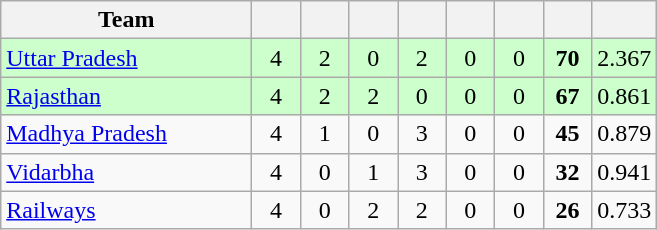<table class="wikitable" style="text-align:center">
<tr>
<th style="width:160px">Team</th>
<th style="width:25px"></th>
<th style="width:25px"></th>
<th style="width:25px"></th>
<th style="width:25px"></th>
<th style="width:25px"></th>
<th style="width:25px"></th>
<th style="width:25px"></th>
<th style="width:25px;"></th>
</tr>
<tr style="background:#cfc;">
<td style="text-align:left"><a href='#'>Uttar Pradesh</a></td>
<td>4</td>
<td>2</td>
<td>0</td>
<td>2</td>
<td>0</td>
<td>0</td>
<td><strong>70</strong></td>
<td>2.367</td>
</tr>
<tr style="background:#cfc;">
<td style="text-align:left"><a href='#'>Rajasthan</a></td>
<td>4</td>
<td>2</td>
<td>2</td>
<td>0</td>
<td>0</td>
<td>0</td>
<td><strong>67</strong></td>
<td>0.861</td>
</tr>
<tr>
<td style="text-align:left"><a href='#'>Madhya Pradesh</a></td>
<td>4</td>
<td>1</td>
<td>0</td>
<td>3</td>
<td>0</td>
<td>0</td>
<td><strong>45</strong></td>
<td>0.879</td>
</tr>
<tr>
<td style="text-align:left"><a href='#'>Vidarbha</a></td>
<td>4</td>
<td>0</td>
<td>1</td>
<td>3</td>
<td>0</td>
<td>0</td>
<td><strong>32</strong></td>
<td>0.941</td>
</tr>
<tr>
<td style="text-align:left"><a href='#'>Railways</a></td>
<td>4</td>
<td>0</td>
<td>2</td>
<td>2</td>
<td>0</td>
<td>0</td>
<td><strong>26</strong></td>
<td>0.733</td>
</tr>
</table>
